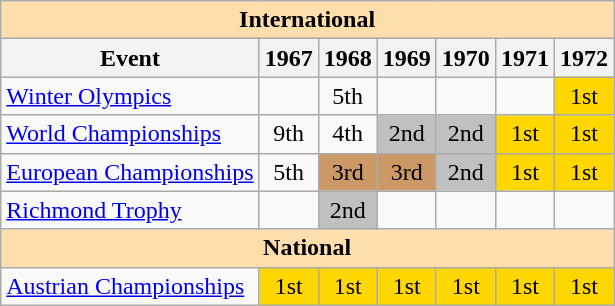<table class="wikitable" style="text-align:center">
<tr>
<th style="background-color: #ffdead; " colspan=7 align=center>International</th>
</tr>
<tr>
<th>Event</th>
<th>1967</th>
<th>1968</th>
<th>1969</th>
<th>1970</th>
<th>1971</th>
<th>1972</th>
</tr>
<tr>
<td align=left><a href='#'>Winter Olympics</a></td>
<td></td>
<td>5th</td>
<td></td>
<td></td>
<td></td>
<td bgcolor=gold>1st</td>
</tr>
<tr>
<td align=left><a href='#'>World Championships</a></td>
<td>9th</td>
<td>4th</td>
<td bgcolor=silver>2nd</td>
<td bgcolor=silver>2nd</td>
<td bgcolor=gold>1st</td>
<td bgcolor=gold>1st</td>
</tr>
<tr>
<td align=left><a href='#'>European Championships</a></td>
<td>5th</td>
<td bgcolor=cc9966>3rd</td>
<td bgcolor=cc9966>3rd</td>
<td bgcolor=silver>2nd</td>
<td bgcolor=gold>1st</td>
<td bgcolor=gold>1st</td>
</tr>
<tr>
<td align=left><a href='#'>Richmond Trophy</a></td>
<td></td>
<td bgcolor=silver>2nd</td>
<td></td>
<td></td>
<td></td>
</tr>
<tr>
<th style="background-color: #ffdead; " colspan=7 align=center>National</th>
</tr>
<tr>
<td align=left><a href='#'>Austrian Championships</a></td>
<td bgcolor=gold>1st</td>
<td bgcolor=gold>1st</td>
<td bgcolor=gold>1st</td>
<td bgcolor=gold>1st</td>
<td bgcolor=gold>1st</td>
<td bgcolor=gold>1st</td>
</tr>
</table>
